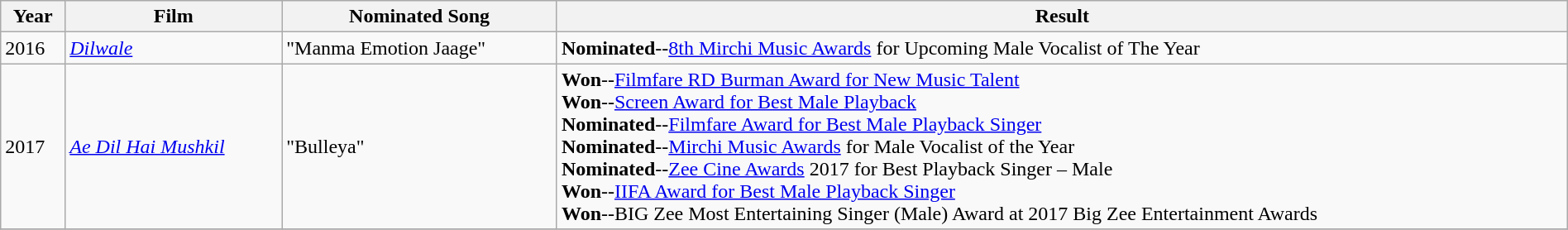<table class="wikitable sortable plainrowheaders" width="100%" "textcolor:#000;">
<tr>
<th>Year</th>
<th>Film</th>
<th>Nominated Song</th>
<th>Result</th>
</tr>
<tr>
<td>2016</td>
<td><em><a href='#'>Dilwale</a></em></td>
<td>"Manma Emotion Jaage"</td>
<td><strong>Nominated</strong>--<a href='#'>8th Mirchi Music Awards</a> for Upcoming Male Vocalist of The Year</td>
</tr>
<tr>
<td>2017</td>
<td><em><a href='#'>Ae Dil Hai Mushkil</a></em></td>
<td>"Bulleya"</td>
<td><strong>Won</strong>--<a href='#'>Filmfare RD Burman Award for New Music Talent</a><br><strong>Won</strong>--<a href='#'>Screen Award for Best Male Playback</a><br><strong>Nominated</strong>--<a href='#'>Filmfare Award for Best Male Playback Singer</a><br><strong>Nominated</strong>--<a href='#'>Mirchi Music Awards</a> for Male Vocalist of the Year<br><strong>Nominated</strong>--<a href='#'>Zee Cine Awards</a> 2017 for Best Playback Singer – Male<br><strong>Won</strong>--<a href='#'>IIFA Award for Best Male Playback Singer</a> <br> <strong>Won</strong>--BIG Zee Most Entertaining Singer (Male) Award at 2017 Big Zee Entertainment Awards</td>
</tr>
<tr>
</tr>
</table>
